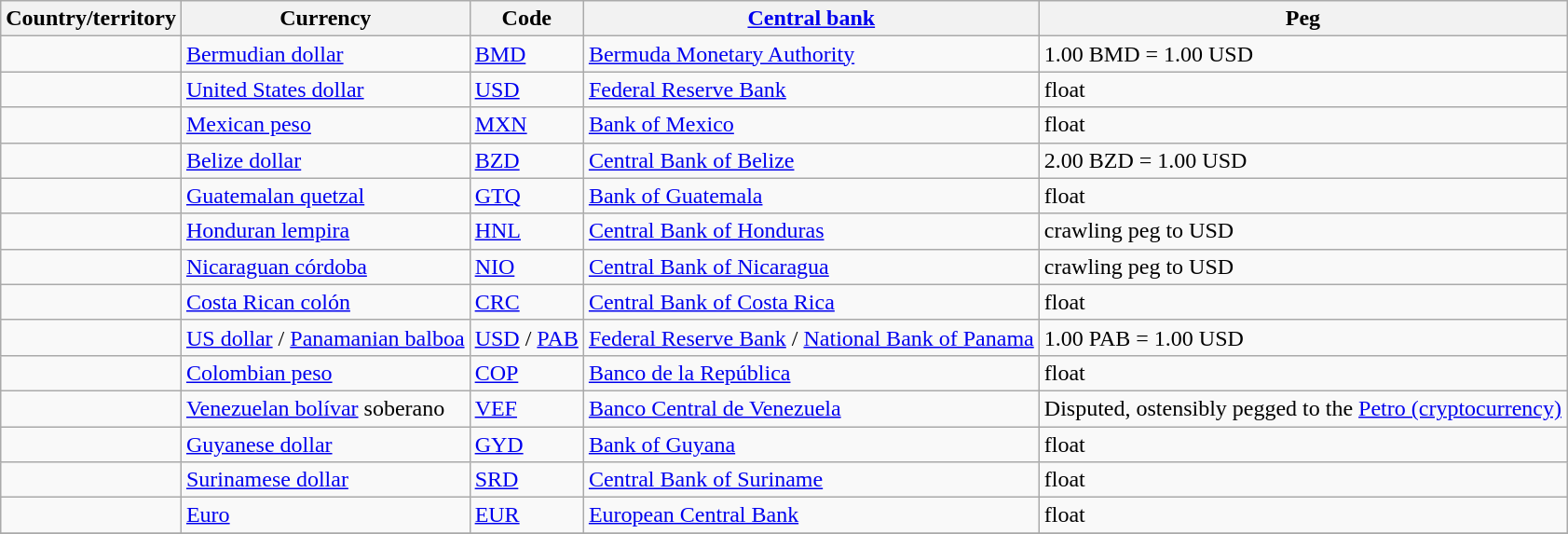<table class="wikitable sortable">
<tr>
<th>Country/territory</th>
<th>Currency</th>
<th>Code</th>
<th><a href='#'>Central bank</a></th>
<th>Peg</th>
</tr>
<tr>
<td></td>
<td><a href='#'>Bermudian dollar</a></td>
<td><a href='#'>BMD</a></td>
<td><a href='#'>Bermuda Monetary Authority</a></td>
<td>1.00 BMD = 1.00 USD</td>
</tr>
<tr>
<td></td>
<td><a href='#'>United States dollar</a></td>
<td><a href='#'>USD</a></td>
<td><a href='#'>Federal Reserve Bank</a></td>
<td>float</td>
</tr>
<tr>
<td></td>
<td><a href='#'>Mexican peso</a></td>
<td><a href='#'>MXN</a></td>
<td><a href='#'>Bank of Mexico</a></td>
<td>float</td>
</tr>
<tr>
<td></td>
<td><a href='#'>Belize dollar</a></td>
<td><a href='#'>BZD</a></td>
<td><a href='#'>Central Bank of Belize</a></td>
<td>2.00 BZD = 1.00 USD</td>
</tr>
<tr>
<td></td>
<td><a href='#'>Guatemalan quetzal</a></td>
<td><a href='#'>GTQ</a></td>
<td><a href='#'>Bank of Guatemala</a></td>
<td>float</td>
</tr>
<tr>
<td></td>
<td><a href='#'>Honduran lempira</a></td>
<td><a href='#'>HNL</a></td>
<td><a href='#'>Central Bank of Honduras</a></td>
<td>crawling peg to USD</td>
</tr>
<tr>
<td></td>
<td><a href='#'>Nicaraguan córdoba</a></td>
<td><a href='#'>NIO</a></td>
<td><a href='#'>Central Bank of Nicaragua</a></td>
<td>crawling peg to USD</td>
</tr>
<tr>
<td></td>
<td><a href='#'>Costa Rican colón</a></td>
<td><a href='#'>CRC</a></td>
<td><a href='#'>Central Bank of Costa Rica</a></td>
<td>float</td>
</tr>
<tr>
<td></td>
<td><a href='#'>US dollar</a> / <a href='#'>Panamanian balboa</a></td>
<td><a href='#'>USD</a> / <a href='#'>PAB</a></td>
<td><a href='#'>Federal Reserve Bank</a> / <a href='#'>National Bank of Panama</a></td>
<td>1.00 PAB = 1.00 USD</td>
</tr>
<tr>
<td></td>
<td><a href='#'>Colombian peso</a></td>
<td><a href='#'>COP</a></td>
<td><a href='#'>Banco de la República</a></td>
<td>float</td>
</tr>
<tr>
<td></td>
<td><a href='#'>Venezuelan bolívar</a> soberano</td>
<td><a href='#'>VEF</a></td>
<td><a href='#'>Banco Central de Venezuela</a></td>
<td>Disputed, ostensibly pegged to the <a href='#'>Petro (cryptocurrency)</a></td>
</tr>
<tr>
<td></td>
<td><a href='#'>Guyanese dollar</a></td>
<td><a href='#'>GYD</a></td>
<td><a href='#'>Bank of Guyana</a></td>
<td>float</td>
</tr>
<tr>
<td></td>
<td><a href='#'>Surinamese dollar</a></td>
<td><a href='#'>SRD</a></td>
<td><a href='#'>Central Bank of Suriname</a></td>
<td>float</td>
</tr>
<tr>
<td></td>
<td><a href='#'>Euro</a></td>
<td><a href='#'>EUR</a></td>
<td><a href='#'>European Central Bank</a></td>
<td>float</td>
</tr>
<tr>
</tr>
</table>
